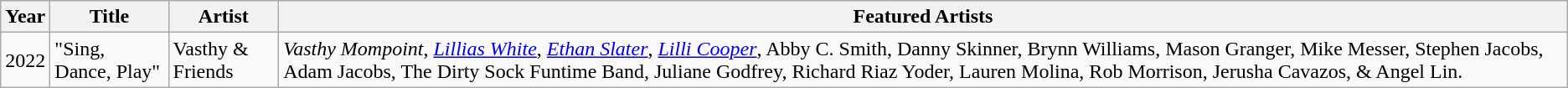<table class="wikitable sortable">
<tr>
<th>Year</th>
<th>Title</th>
<th>Artist</th>
<th>Featured Artists</th>
</tr>
<tr>
<td>2022</td>
<td>"Sing, Dance, Play"</td>
<td>Vasthy & Friends</td>
<td><em>Vasthy Mompoint</em>, <em><a href='#'>Lillias White</a></em>, <em><a href='#'>Ethan Slater</a></em>, <em><a href='#'>Lilli Cooper</a></em>, Abby C. Smith, Danny Skinner, Brynn Williams,  Mason Granger, Mike Messer, Stephen Jacobs, Adam Jacobs, The Dirty Sock Funtime Band, Juliane Godfrey, Richard Riaz Yoder, Lauren Molina, Rob Morrison, Jerusha Cavazos, & Angel Lin.</td>
</tr>
</table>
